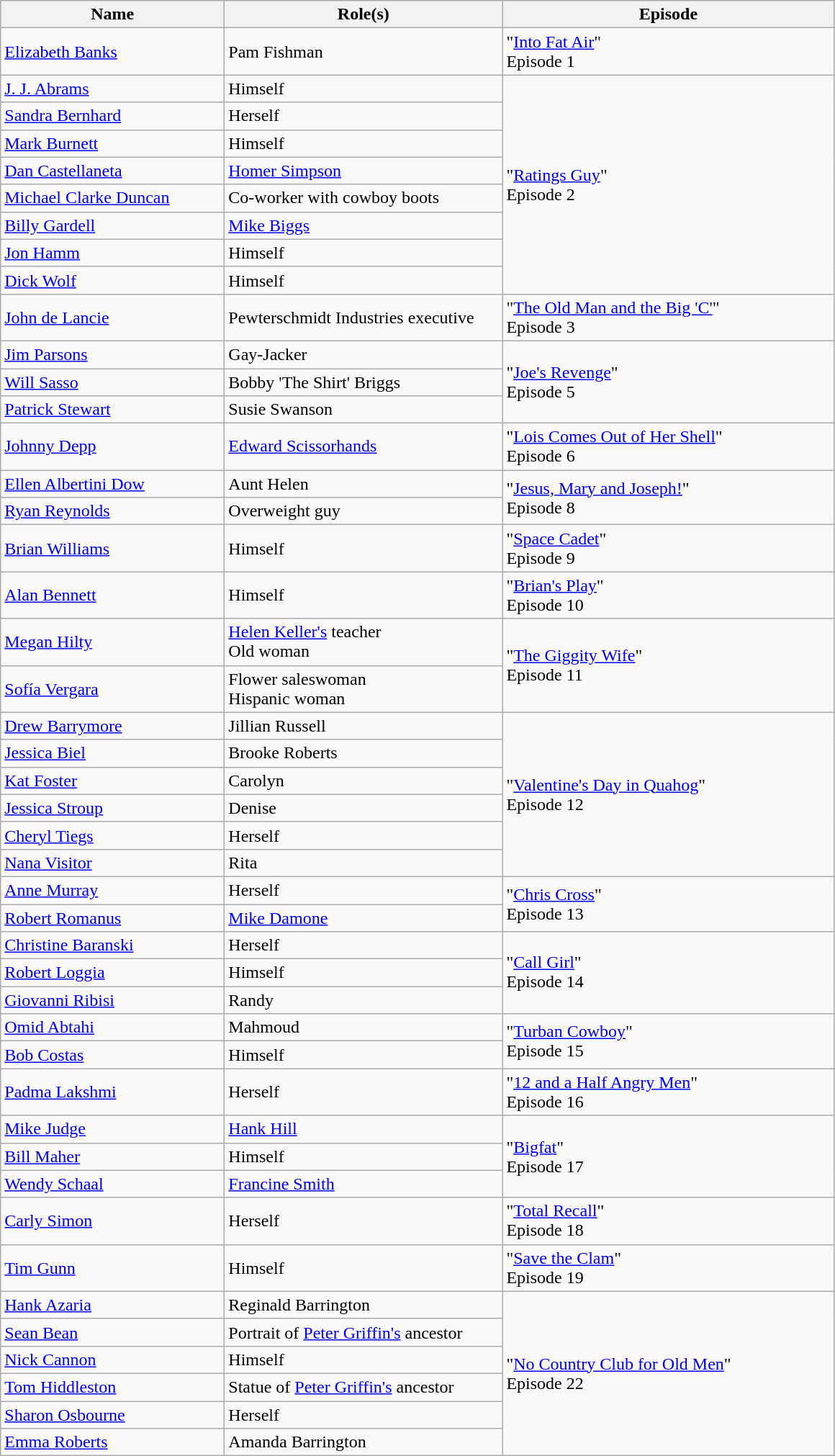<table class="wikitable">
<tr>
<th scope="col" style="width: 200px;">Name</th>
<th scope="col" style="width: 250px;">Role(s)</th>
<th scope="col" style="width: 300px;">Episode</th>
</tr>
<tr>
<td><a href='#'>Elizabeth Banks</a></td>
<td>Pam Fishman</td>
<td>"<a href='#'>Into Fat Air</a>"<br>Episode 1</td>
</tr>
<tr>
<td><a href='#'>J. J. Abrams</a></td>
<td>Himself</td>
<td rowspan="8">"<a href='#'>Ratings Guy</a>"<br>Episode 2</td>
</tr>
<tr>
<td><a href='#'>Sandra Bernhard</a></td>
<td>Herself</td>
</tr>
<tr>
<td><a href='#'>Mark Burnett</a></td>
<td>Himself</td>
</tr>
<tr>
<td><a href='#'>Dan Castellaneta</a></td>
<td><a href='#'>Homer Simpson</a></td>
</tr>
<tr>
<td><a href='#'>Michael Clarke Duncan</a></td>
<td>Co-worker with cowboy boots</td>
</tr>
<tr>
<td><a href='#'>Billy Gardell</a></td>
<td><a href='#'>Mike Biggs</a></td>
</tr>
<tr>
<td><a href='#'>Jon Hamm</a></td>
<td>Himself</td>
</tr>
<tr>
<td><a href='#'>Dick Wolf</a></td>
<td>Himself</td>
</tr>
<tr>
<td><a href='#'>John de Lancie</a></td>
<td>Pewterschmidt Industries executive</td>
<td>"<a href='#'>The Old Man and the Big 'C'</a>"<br>Episode 3</td>
</tr>
<tr>
<td><a href='#'>Jim Parsons</a></td>
<td>Gay-Jacker</td>
<td rowspan="3">"<a href='#'>Joe's Revenge</a>"<br>Episode 5</td>
</tr>
<tr>
<td><a href='#'>Will Sasso</a></td>
<td>Bobby 'The Shirt' Briggs</td>
</tr>
<tr>
<td><a href='#'>Patrick Stewart</a></td>
<td>Susie Swanson</td>
</tr>
<tr>
<td><a href='#'>Johnny Depp</a></td>
<td><a href='#'>Edward Scissorhands</a></td>
<td>"<a href='#'>Lois Comes Out of Her Shell</a>"<br>Episode 6</td>
</tr>
<tr>
<td><a href='#'>Ellen Albertini Dow</a></td>
<td>Aunt Helen</td>
<td rowspan="2">"<a href='#'>Jesus, Mary and Joseph!</a>"<br>Episode 8</td>
</tr>
<tr>
<td><a href='#'>Ryan Reynolds</a></td>
<td>Overweight guy</td>
</tr>
<tr>
<td><a href='#'>Brian Williams</a></td>
<td>Himself</td>
<td>"<a href='#'>Space Cadet</a>"<br>Episode 9</td>
</tr>
<tr>
<td><a href='#'>Alan Bennett</a></td>
<td>Himself</td>
<td>"<a href='#'>Brian's Play</a>"<br>Episode 10</td>
</tr>
<tr>
<td><a href='#'>Megan Hilty</a></td>
<td><a href='#'>Helen Keller's</a> teacher<br>Old woman</td>
<td rowspan="2">"<a href='#'>The Giggity Wife</a>"<br>Episode 11</td>
</tr>
<tr>
<td><a href='#'>Sofía Vergara</a></td>
<td>Flower saleswoman<br>Hispanic woman</td>
</tr>
<tr>
<td><a href='#'>Drew Barrymore</a></td>
<td>Jillian Russell</td>
<td rowspan="6">"<a href='#'>Valentine's Day in Quahog</a>"<br>Episode 12</td>
</tr>
<tr>
<td><a href='#'>Jessica Biel</a></td>
<td>Brooke Roberts</td>
</tr>
<tr>
<td><a href='#'>Kat Foster</a></td>
<td>Carolyn</td>
</tr>
<tr>
<td><a href='#'>Jessica Stroup</a></td>
<td>Denise</td>
</tr>
<tr>
<td><a href='#'>Cheryl Tiegs</a></td>
<td>Herself</td>
</tr>
<tr>
<td><a href='#'>Nana Visitor</a></td>
<td>Rita</td>
</tr>
<tr>
<td><a href='#'>Anne Murray</a></td>
<td>Herself</td>
<td rowspan="2">"<a href='#'>Chris Cross</a>"<br>Episode 13</td>
</tr>
<tr>
<td><a href='#'>Robert Romanus</a></td>
<td><a href='#'>Mike Damone</a></td>
</tr>
<tr>
<td><a href='#'>Christine Baranski</a></td>
<td>Herself</td>
<td rowspan="3">"<a href='#'>Call Girl</a>"<br>Episode 14</td>
</tr>
<tr>
<td><a href='#'>Robert Loggia</a></td>
<td>Himself</td>
</tr>
<tr>
<td><a href='#'>Giovanni Ribisi</a></td>
<td>Randy</td>
</tr>
<tr>
<td><a href='#'>Omid Abtahi</a></td>
<td>Mahmoud</td>
<td rowspan="2">"<a href='#'>Turban Cowboy</a>"<br>Episode 15</td>
</tr>
<tr>
<td><a href='#'>Bob Costas</a></td>
<td>Himself</td>
</tr>
<tr>
<td><a href='#'>Padma Lakshmi</a></td>
<td>Herself</td>
<td>"<a href='#'>12 and a Half Angry Men</a>"<br>Episode 16</td>
</tr>
<tr>
<td><a href='#'>Mike Judge</a></td>
<td><a href='#'>Hank Hill</a></td>
<td rowspan="3">"<a href='#'>Bigfat</a>"<br>Episode 17</td>
</tr>
<tr>
<td><a href='#'>Bill Maher</a></td>
<td>Himself</td>
</tr>
<tr>
<td><a href='#'>Wendy Schaal</a></td>
<td><a href='#'>Francine Smith</a></td>
</tr>
<tr>
<td><a href='#'>Carly Simon</a></td>
<td>Herself</td>
<td>"<a href='#'>Total Recall</a>"<br>Episode 18</td>
</tr>
<tr>
<td><a href='#'>Tim Gunn</a></td>
<td>Himself</td>
<td>"<a href='#'>Save the Clam</a>"<br>Episode 19</td>
</tr>
<tr>
<td><a href='#'>Hank Azaria</a></td>
<td>Reginald Barrington</td>
<td rowspan="6">"<a href='#'>No Country Club for Old Men</a>"<br>Episode 22</td>
</tr>
<tr>
<td><a href='#'>Sean Bean</a></td>
<td>Portrait of <a href='#'>Peter Griffin's</a> ancestor</td>
</tr>
<tr>
<td><a href='#'>Nick Cannon</a></td>
<td>Himself</td>
</tr>
<tr>
<td><a href='#'>Tom Hiddleston</a></td>
<td>Statue of <a href='#'>Peter Griffin's</a> ancestor</td>
</tr>
<tr>
<td><a href='#'>Sharon Osbourne</a></td>
<td>Herself</td>
</tr>
<tr>
<td><a href='#'>Emma Roberts</a></td>
<td>Amanda Barrington</td>
</tr>
</table>
